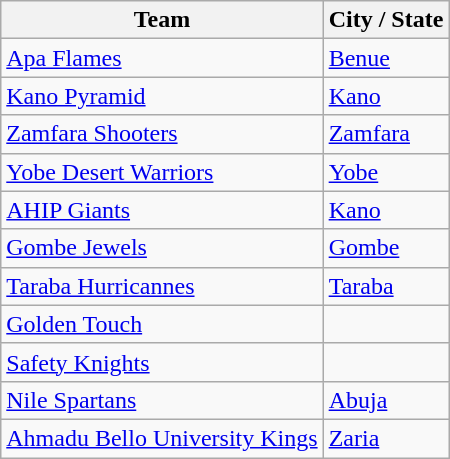<table class="wikitable">
<tr>
<th>Team</th>
<th>City / State</th>
</tr>
<tr>
<td><a href='#'>Apa Flames</a></td>
<td><a href='#'>Benue</a></td>
</tr>
<tr>
<td><a href='#'>Kano Pyramid</a></td>
<td><a href='#'>Kano</a></td>
</tr>
<tr>
<td><a href='#'>Zamfara Shooters</a></td>
<td><a href='#'>Zamfara</a></td>
</tr>
<tr>
<td><a href='#'>Yobe Desert Warriors</a></td>
<td><a href='#'>Yobe</a></td>
</tr>
<tr>
<td><a href='#'>AHIP Giants</a></td>
<td><a href='#'>Kano</a></td>
</tr>
<tr>
<td><a href='#'>Gombe Jewels</a></td>
<td><a href='#'>Gombe</a></td>
</tr>
<tr>
<td><a href='#'>Taraba Hurricannes</a></td>
<td><a href='#'>Taraba</a></td>
</tr>
<tr>
<td><a href='#'>Golden Touch</a></td>
<td></td>
</tr>
<tr>
<td><a href='#'>Safety Knights</a></td>
<td></td>
</tr>
<tr>
<td><a href='#'>Nile Spartans</a></td>
<td><a href='#'>Abuja</a></td>
</tr>
<tr>
<td><a href='#'>Ahmadu Bello University Kings</a></td>
<td><a href='#'>Zaria</a></td>
</tr>
</table>
